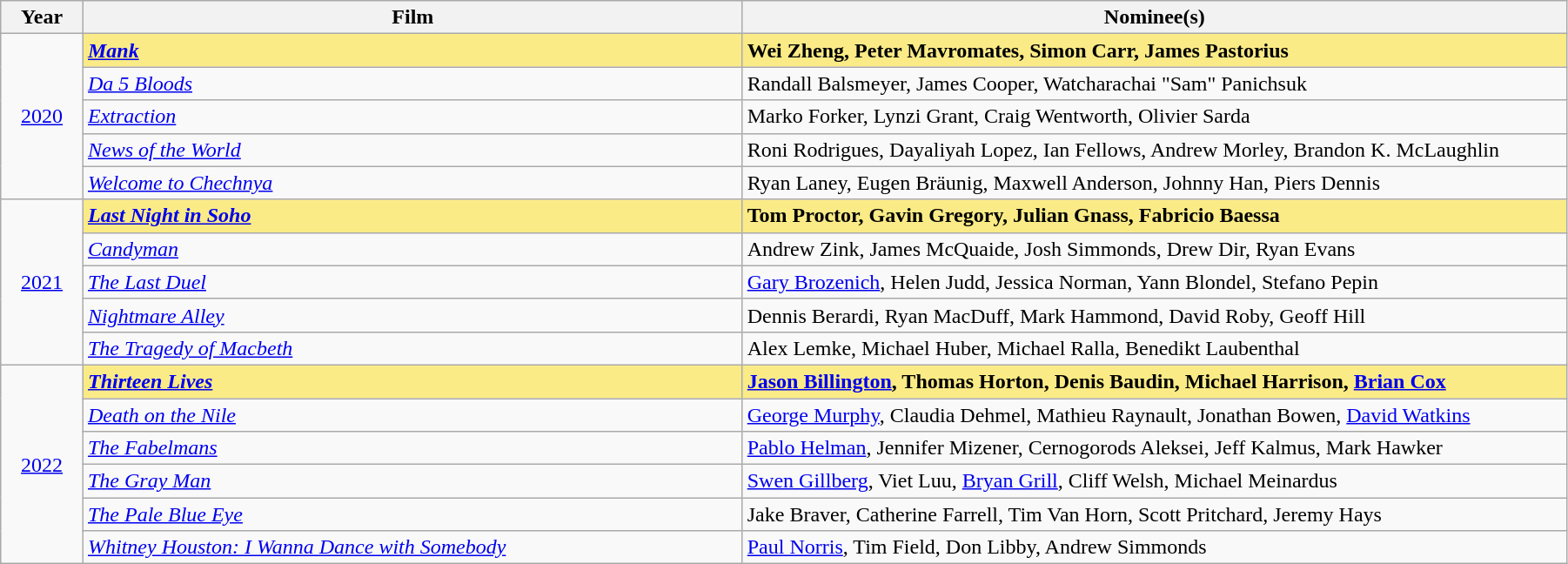<table class="wikitable" width="95%" cellpadding="5">
<tr>
<th width="5%">Year</th>
<th width="40%">Film</th>
<th width="50%">Nominee(s)</th>
</tr>
<tr>
<td rowspan="5" style="text-align:center;"><a href='#'>2020</a><br></td>
<td style="background:#FAEB86;"><strong><em><a href='#'>Mank</a></em></strong></td>
<td style="background:#FAEB86;"><strong>Wei Zheng, Peter Mavromates, Simon Carr, James Pastorius</strong></td>
</tr>
<tr>
<td><em><a href='#'>Da 5 Bloods</a></em></td>
<td>Randall Balsmeyer, James Cooper, Watcharachai "Sam" Panichsuk</td>
</tr>
<tr>
<td><em><a href='#'>Extraction</a></em></td>
<td>Marko Forker, Lynzi Grant, Craig Wentworth, Olivier Sarda</td>
</tr>
<tr>
<td><em><a href='#'>News of the World</a></em></td>
<td>Roni Rodrigues, Dayaliyah Lopez, Ian Fellows, Andrew Morley, Brandon K. McLaughlin</td>
</tr>
<tr>
<td><em><a href='#'>Welcome to Chechnya</a></em></td>
<td>Ryan Laney, Eugen Bräunig, Maxwell Anderson, Johnny Han, Piers Dennis</td>
</tr>
<tr>
<td rowspan="5" style="text-align:center;"><a href='#'>2021</a><br></td>
<td style="background:#FAEB86;"><strong><em><a href='#'>Last Night in Soho</a></em></strong></td>
<td style="background:#FAEB86;"><strong>Tom Proctor, Gavin Gregory, Julian Gnass, Fabricio Baessa</strong></td>
</tr>
<tr>
<td><em><a href='#'>Candyman</a></em></td>
<td>Andrew Zink, James McQuaide, Josh Simmonds, Drew Dir, Ryan Evans</td>
</tr>
<tr>
<td><em><a href='#'>The Last Duel</a></em></td>
<td><a href='#'>Gary Brozenich</a>, Helen Judd, Jessica Norman, Yann Blondel, Stefano Pepin</td>
</tr>
<tr>
<td><em><a href='#'>Nightmare Alley</a></em></td>
<td>Dennis Berardi, Ryan MacDuff, Mark Hammond, David Roby, Geoff Hill</td>
</tr>
<tr>
<td><em><a href='#'>The Tragedy of Macbeth</a></em></td>
<td>Alex Lemke, Michael Huber, Michael Ralla, Benedikt Laubenthal</td>
</tr>
<tr>
<td rowspan="6" style="text-align:center;"><a href='#'>2022</a><br></td>
<td style="background:#FAEB86;"><strong><em><a href='#'>Thirteen Lives</a></em></strong></td>
<td style="background:#FAEB86;"><strong><a href='#'>Jason Billington</a>, Thomas Horton, Denis  Baudin, Michael Harrison, <a href='#'>Brian Cox</a></strong></td>
</tr>
<tr>
<td><em><a href='#'>Death on the Nile</a></em></td>
<td><a href='#'>George Murphy</a>, Claudia Dehmel, Mathieu Raynault, Jonathan Bowen, <a href='#'>David Watkins</a></td>
</tr>
<tr>
<td><em><a href='#'>The Fabelmans</a></em></td>
<td><a href='#'>Pablo  Helman</a>, Jennifer  Mizener, Cernogorods Aleksei, Jeff Kalmus, Mark Hawker</td>
</tr>
<tr>
<td><em><a href='#'>The Gray Man</a></em></td>
<td><a href='#'>Swen Gillberg</a>, Viet Luu, <a href='#'>Bryan Grill</a>, Cliff Welsh, Michael Meinardus</td>
</tr>
<tr>
<td><em><a href='#'>The Pale Blue Eye</a></em></td>
<td>Jake Braver, Catherine Farrell, Tim Van Horn, Scott Pritchard, Jeremy Hays</td>
</tr>
<tr>
<td><em><a href='#'>Whitney Houston: I Wanna Dance with Somebody</a></em></td>
<td><a href='#'>Paul Norris</a>, Tim Field, Don Libby, Andrew Simmonds</td>
</tr>
</table>
